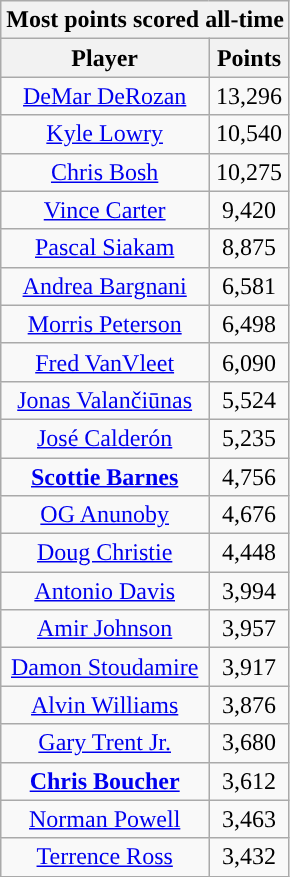<table class="wikitable sortable" style="text-align:center">
<tr>
<th colspan="2">Most points scored all-time</th>
</tr>
<tr>
<th>Player</th>
<th>Points</th>
</tr>
<tr>
<td><a href='#'>DeMar DeRozan</a></td>
<td>13,296</td>
</tr>
<tr>
<td><a href='#'>Kyle Lowry</a></td>
<td>10,540</td>
</tr>
<tr>
<td><a href='#'>Chris Bosh</a></td>
<td>10,275</td>
</tr>
<tr>
<td><a href='#'>Vince Carter</a></td>
<td>9,420</td>
</tr>
<tr>
<td><a href='#'>Pascal Siakam</a></td>
<td>8,875</td>
</tr>
<tr>
<td><a href='#'>Andrea Bargnani</a></td>
<td>6,581</td>
</tr>
<tr>
<td><a href='#'>Morris Peterson</a></td>
<td>6,498</td>
</tr>
<tr>
<td><a href='#'>Fred VanVleet</a></td>
<td>6,090</td>
</tr>
<tr>
<td><a href='#'>Jonas Valančiūnas</a></td>
<td>5,524</td>
</tr>
<tr>
<td><a href='#'>José Calderón</a></td>
<td>5,235</td>
</tr>
<tr>
<td><strong><a href='#'>Scottie Barnes</a></strong></td>
<td>4,756</td>
</tr>
<tr>
<td><a href='#'>OG Anunoby</a></td>
<td>4,676</td>
</tr>
<tr>
<td><a href='#'>Doug Christie</a></td>
<td>4,448</td>
</tr>
<tr>
<td><a href='#'>Antonio Davis</a></td>
<td>3,994</td>
</tr>
<tr>
<td><a href='#'>Amir Johnson</a></td>
<td>3,957</td>
</tr>
<tr>
<td><a href='#'>Damon Stoudamire</a></td>
<td>3,917</td>
</tr>
<tr>
<td><a href='#'>Alvin Williams</a></td>
<td>3,876</td>
</tr>
<tr>
<td><a href='#'>Gary Trent Jr.</a></td>
<td>3,680</td>
</tr>
<tr>
<td><strong><a href='#'>Chris Boucher</a></strong></td>
<td>3,612</td>
</tr>
<tr>
<td><a href='#'>Norman Powell</a></td>
<td>3,463</td>
</tr>
<tr>
<td><a href='#'>Terrence Ross</a></td>
<td>3,432</td>
</tr>
</table>
